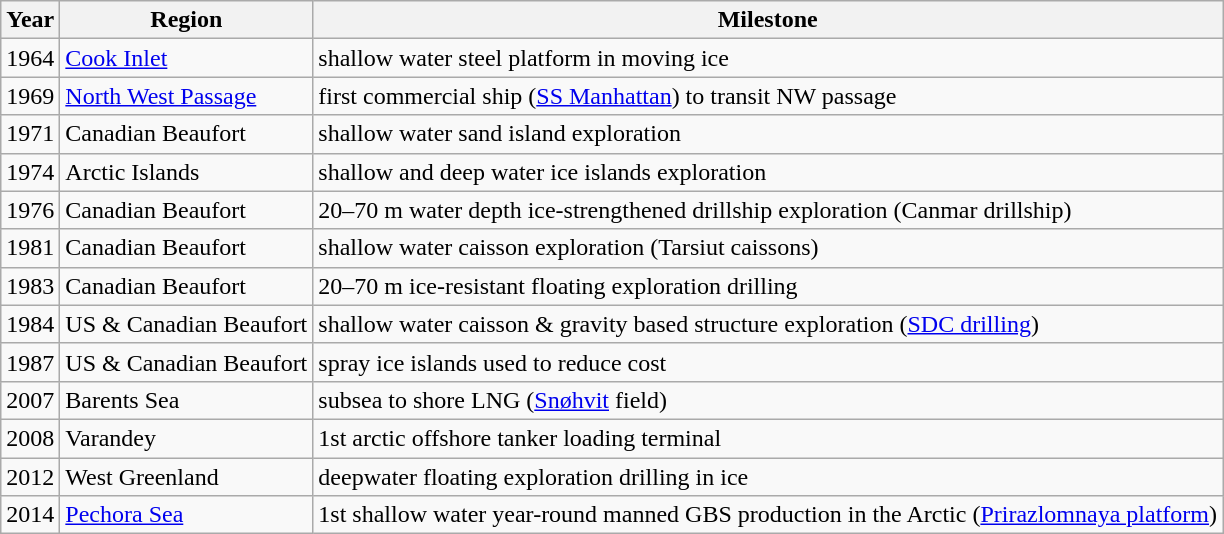<table class="wikitable">
<tr>
<th>Year</th>
<th>Region</th>
<th>Milestone</th>
</tr>
<tr>
<td>1964</td>
<td><a href='#'>Cook Inlet</a></td>
<td>shallow water steel platform in moving ice</td>
</tr>
<tr>
<td>1969</td>
<td><a href='#'>North West Passage</a></td>
<td>first commercial ship (<a href='#'>SS Manhattan</a>) to transit NW passage</td>
</tr>
<tr>
<td>1971</td>
<td>Canadian Beaufort</td>
<td>shallow water sand island exploration</td>
</tr>
<tr>
<td>1974</td>
<td>Arctic Islands</td>
<td>shallow and deep water ice islands exploration</td>
</tr>
<tr>
<td>1976</td>
<td>Canadian Beaufort</td>
<td>20–70 m water depth ice-strengthened drillship exploration (Canmar drillship)</td>
</tr>
<tr>
<td>1981</td>
<td>Canadian Beaufort</td>
<td>shallow water caisson exploration (Tarsiut caissons)</td>
</tr>
<tr>
<td>1983</td>
<td>Canadian Beaufort</td>
<td>20–70 m ice-resistant floating exploration drilling</td>
</tr>
<tr>
<td>1984</td>
<td>US & Canadian Beaufort</td>
<td>shallow water caisson & gravity based structure exploration (<a href='#'>SDC drilling</a>)</td>
</tr>
<tr>
<td>1987</td>
<td>US & Canadian Beaufort</td>
<td>spray ice islands used to reduce cost</td>
</tr>
<tr>
<td>2007</td>
<td>Barents Sea</td>
<td>subsea to shore LNG (<a href='#'>Snøhvit</a> field)</td>
</tr>
<tr>
<td>2008</td>
<td>Varandey</td>
<td>1st arctic offshore tanker loading terminal</td>
</tr>
<tr>
<td>2012</td>
<td>West Greenland</td>
<td>deepwater floating exploration drilling in ice</td>
</tr>
<tr>
<td>2014</td>
<td><a href='#'>Pechora Sea</a></td>
<td>1st shallow water year-round manned GBS production in the Arctic (<a href='#'>Prirazlomnaya platform</a>)</td>
</tr>
</table>
